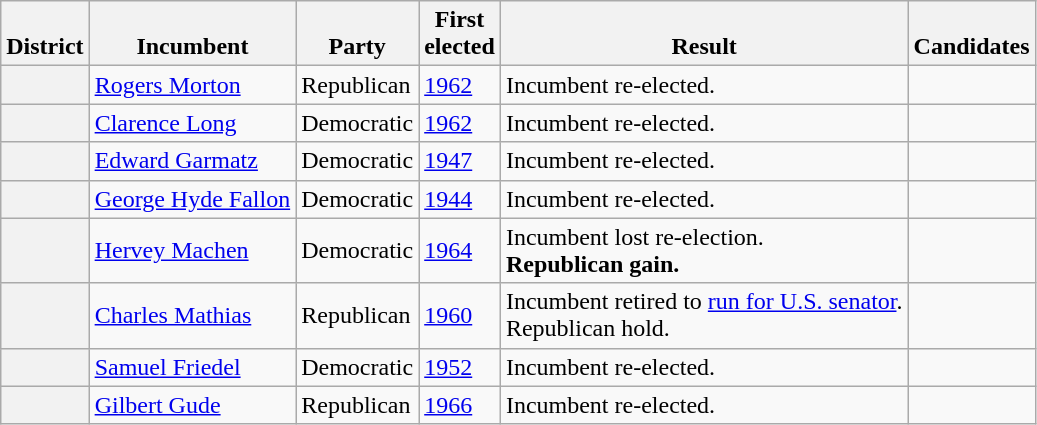<table class=wikitable>
<tr valign=bottom>
<th>District</th>
<th>Incumbent</th>
<th>Party</th>
<th>First<br>elected</th>
<th>Result</th>
<th>Candidates</th>
</tr>
<tr>
<th></th>
<td><a href='#'>Rogers Morton</a></td>
<td>Republican</td>
<td><a href='#'>1962</a></td>
<td>Incumbent re-elected.</td>
<td nowrap></td>
</tr>
<tr>
<th></th>
<td><a href='#'>Clarence Long</a></td>
<td>Democratic</td>
<td><a href='#'>1962</a></td>
<td>Incumbent re-elected.</td>
<td nowrap></td>
</tr>
<tr>
<th></th>
<td><a href='#'>Edward Garmatz</a></td>
<td>Democratic</td>
<td><a href='#'>1947</a></td>
<td>Incumbent re-elected.</td>
<td nowrap></td>
</tr>
<tr>
<th></th>
<td><a href='#'>George Hyde Fallon</a></td>
<td>Democratic</td>
<td><a href='#'>1944</a></td>
<td>Incumbent re-elected.</td>
<td nowrap></td>
</tr>
<tr>
<th></th>
<td><a href='#'>Hervey Machen</a></td>
<td>Democratic</td>
<td><a href='#'>1964</a></td>
<td>Incumbent lost re-election.<br><strong>Republican gain.</strong></td>
<td nowrap></td>
</tr>
<tr>
<th></th>
<td><a href='#'>Charles Mathias</a></td>
<td>Republican</td>
<td><a href='#'>1960</a></td>
<td>Incumbent retired to <a href='#'>run for U.S. senator</a>.<br>Republican hold.</td>
<td nowrap></td>
</tr>
<tr>
<th></th>
<td><a href='#'>Samuel Friedel</a></td>
<td>Democratic</td>
<td><a href='#'>1952</a></td>
<td>Incumbent re-elected.</td>
<td nowrap></td>
</tr>
<tr>
<th></th>
<td><a href='#'>Gilbert Gude</a></td>
<td>Republican</td>
<td><a href='#'>1966</a></td>
<td>Incumbent re-elected.</td>
<td nowrap></td>
</tr>
</table>
